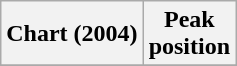<table class="wikitable">
<tr>
<th>Chart (2004)</th>
<th>Peak<br>position</th>
</tr>
<tr>
</tr>
</table>
